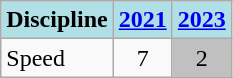<table class="wikitable" style="text-align: center;">
<tr>
<th style="background: #b0e0e6;">Discipline</th>
<th style="background: #b0e0e6;"><a href='#'>2021</a></th>
<th style="background: #b0e0e6;"><a href='#'>2023</a></th>
</tr>
<tr>
<td align="left">Speed</td>
<td>7</td>
<td style="background: Silver;">2</td>
</tr>
</table>
